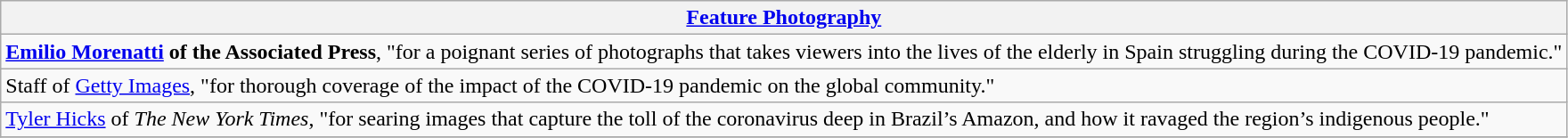<table class="wikitable" style="float:left; float:none;">
<tr>
<th><a href='#'>Feature Photography</a></th>
</tr>
<tr>
<td><strong><a href='#'>Emilio Morenatti</a> of the Associated Press</strong>, "for a poignant series of photographs that takes viewers into the lives of the elderly in Spain struggling during the COVID-19 pandemic."</td>
</tr>
<tr>
<td>Staff of <a href='#'>Getty Images</a>, "for thorough coverage of the impact of the COVID-19 pandemic on the global community."</td>
</tr>
<tr>
<td><a href='#'>Tyler Hicks</a> of <em>The New York Times</em>, "for searing images that capture the toll of the coronavirus deep in Brazil’s Amazon, and how it ravaged the region’s indigenous people."</td>
</tr>
<tr>
</tr>
</table>
